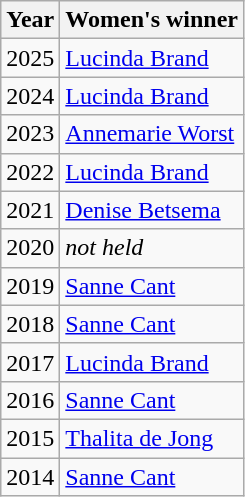<table class="wikitable">
<tr>
<th>Year</th>
<th>Women's winner</th>
</tr>
<tr>
<td>2025</td>
<td> <a href='#'>Lucinda Brand</a></td>
</tr>
<tr>
<td>2024</td>
<td> <a href='#'>Lucinda Brand</a></td>
</tr>
<tr>
<td>2023</td>
<td> <a href='#'>Annemarie Worst</a></td>
</tr>
<tr>
<td>2022</td>
<td> <a href='#'>Lucinda Brand</a></td>
</tr>
<tr>
<td>2021</td>
<td> <a href='#'>Denise Betsema</a></td>
</tr>
<tr>
<td>2020</td>
<td><em>not held</em></td>
</tr>
<tr>
<td>2019</td>
<td> <a href='#'>Sanne Cant</a></td>
</tr>
<tr>
<td>2018</td>
<td> <a href='#'>Sanne Cant</a></td>
</tr>
<tr>
<td>2017</td>
<td> <a href='#'>Lucinda Brand</a></td>
</tr>
<tr>
<td>2016</td>
<td> <a href='#'>Sanne Cant</a></td>
</tr>
<tr>
<td>2015</td>
<td> <a href='#'>Thalita de Jong</a></td>
</tr>
<tr>
<td>2014</td>
<td> <a href='#'>Sanne Cant</a></td>
</tr>
</table>
